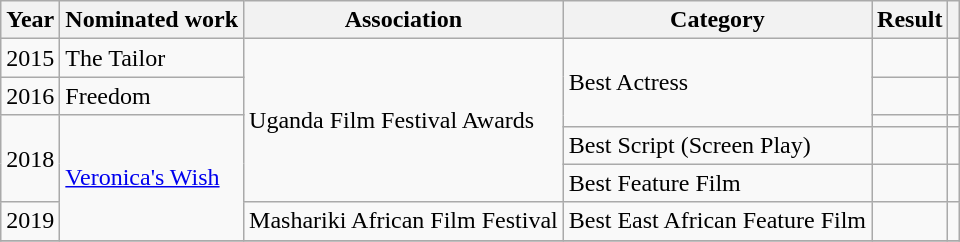<table class="wikitable">
<tr>
<th>Year</th>
<th>Nominated work</th>
<th>Association</th>
<th>Category</th>
<th>Result</th>
<th></th>
</tr>
<tr>
<td align="center">2015</td>
<td>The Tailor</td>
<td rowspan="5">Uganda Film Festival Awards</td>
<td rowspan="3">Best Actress</td>
<td></td>
<td style="text-align:center"></td>
</tr>
<tr>
<td align="center">2016</td>
<td>Freedom</td>
<td></td>
<td style="text-align:center"></td>
</tr>
<tr>
<td rowspan="3" align="center">2018</td>
<td rowspan="4"><a href='#'>Veronica's Wish</a></td>
<td></td>
<td style="text-align:center"></td>
</tr>
<tr>
<td>Best Script (Screen Play)</td>
<td></td>
<td style="text-align:center"></td>
</tr>
<tr>
<td>Best Feature Film</td>
<td></td>
<td style="text-align:center"></td>
</tr>
<tr>
<td align="center">2019</td>
<td>Mashariki African Film Festival</td>
<td>Best East African Feature Film</td>
<td></td>
<td style="text-align:center"></td>
</tr>
<tr>
</tr>
</table>
